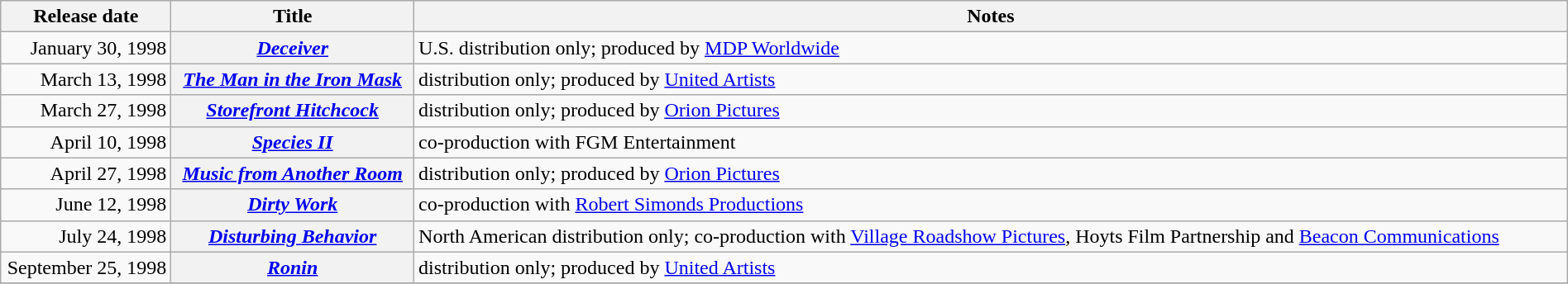<table class="wikitable sortable" style="width:100%;">
<tr>
<th scope="col" style="width:130px;">Release date</th>
<th>Title</th>
<th>Notes</th>
</tr>
<tr>
<td style="text-align:right;">January 30, 1998</td>
<th scope="row"><em><a href='#'>Deceiver</a></em></th>
<td>U.S. distribution only; produced by <a href='#'>MDP Worldwide</a></td>
</tr>
<tr>
<td style="text-align:right;">March 13, 1998</td>
<th scope="row"><em><a href='#'>The Man in the Iron Mask</a></em></th>
<td>distribution only; produced by <a href='#'>United Artists</a></td>
</tr>
<tr>
<td style="text-align:right;">March 27, 1998</td>
<th scope="row"><em><a href='#'>Storefront Hitchcock</a></em></th>
<td>distribution only; produced by <a href='#'>Orion Pictures</a></td>
</tr>
<tr>
<td style="text-align:right;">April 10, 1998</td>
<th scope="row"><em><a href='#'>Species II</a></em></th>
<td>co-production with FGM Entertainment</td>
</tr>
<tr>
<td style="text-align:right;">April 27, 1998</td>
<th scope="row"><em><a href='#'>Music from Another Room</a></em></th>
<td>distribution only; produced by <a href='#'>Orion Pictures</a></td>
</tr>
<tr>
<td style="text-align:right;">June 12, 1998</td>
<th scope="row"><em><a href='#'>Dirty Work</a></em></th>
<td>co-production with <a href='#'>Robert Simonds Productions</a></td>
</tr>
<tr>
<td style="text-align:right;">July 24, 1998</td>
<th scope="row"><em><a href='#'>Disturbing Behavior</a></em></th>
<td>North American distribution only; co-production with <a href='#'>Village Roadshow Pictures</a>, Hoyts Film Partnership and <a href='#'>Beacon Communications</a></td>
</tr>
<tr>
<td style="text-align:right;">September 25, 1998</td>
<th scope="row"><em><a href='#'>Ronin</a></em></th>
<td>distribution only; produced by <a href='#'>United Artists</a></td>
</tr>
<tr>
</tr>
</table>
